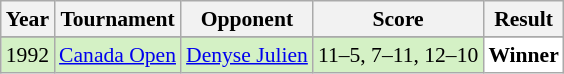<table class="sortable wikitable" style="font-size: 90%;">
<tr>
<th>Year</th>
<th>Tournament</th>
<th>Opponent</th>
<th>Score</th>
<th>Result</th>
</tr>
<tr>
</tr>
<tr style="background:#D4F1C5">
<td align="center">1992</td>
<td align="left"><a href='#'>Canada Open</a></td>
<td align="left"> <a href='#'>Denyse Julien</a></td>
<td align="left">11–5, 7–11, 12–10</td>
<td style="text-align:left; background:white"> <strong>Winner</strong></td>
</tr>
</table>
